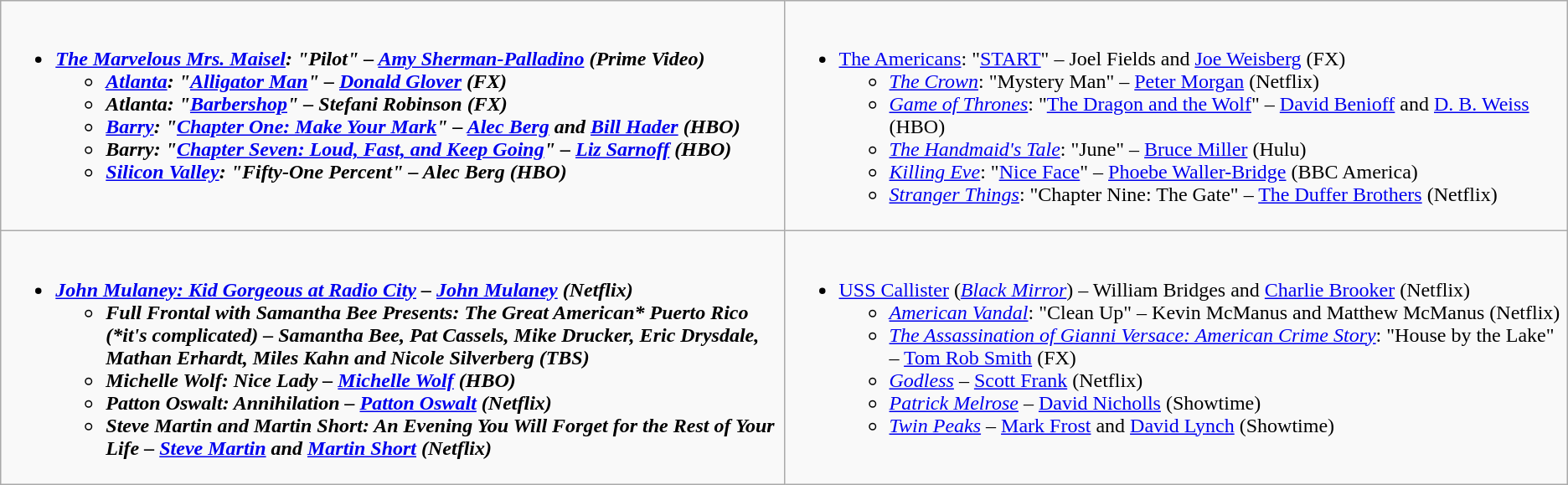<table class="wikitable">
<tr>
<td style="vertical-align:top;" width="50%"><br><ul><li><strong><em><a href='#'>The Marvelous Mrs. Maisel</a><em>: "Pilot" – <a href='#'>Amy Sherman-Palladino</a> (Prime Video)<strong><ul><li></em><a href='#'>Atlanta</a><em>: "<a href='#'>Alligator Man</a>" – <a href='#'>Donald Glover</a> (FX)</li><li></em>Atlanta<em>: "<a href='#'>Barbershop</a>" – Stefani Robinson (FX)</li><li></em><a href='#'>Barry</a><em>: "<a href='#'>Chapter One: Make Your Mark</a>" – <a href='#'>Alec Berg</a> and <a href='#'>Bill Hader</a> (HBO)</li><li></em>Barry<em>: "<a href='#'>Chapter Seven: Loud, Fast, and Keep Going</a>" – <a href='#'>Liz Sarnoff</a> (HBO)</li><li></em><a href='#'>Silicon Valley</a><em>: "Fifty-One Percent" – Alec Berg (HBO)</li></ul></li></ul></td>
<td style="vertical-align:top;" width="50%"><br><ul><li></em></strong><a href='#'>The Americans</a></em>: "<a href='#'>START</a>" – Joel Fields and <a href='#'>Joe Weisberg</a> (FX)</strong><ul><li><em><a href='#'>The Crown</a></em>: "Mystery Man" – <a href='#'>Peter Morgan</a> (Netflix)</li><li><em><a href='#'>Game of Thrones</a></em>: "<a href='#'>The Dragon and the Wolf</a>" – <a href='#'>David Benioff</a> and <a href='#'>D. B. Weiss</a> (HBO)</li><li><em><a href='#'>The Handmaid's Tale</a></em>: "June" – <a href='#'>Bruce Miller</a> (Hulu)</li><li><em><a href='#'>Killing Eve</a></em>: "<a href='#'>Nice Face</a>" – <a href='#'>Phoebe Waller-Bridge</a> (BBC America)</li><li><em><a href='#'>Stranger Things</a></em>: "Chapter Nine: The Gate" – <a href='#'>The Duffer Brothers</a> (Netflix)</li></ul></li></ul></td>
</tr>
<tr>
<td style="vertical-align:top;" width="50%"><br><ul><li><strong><em><a href='#'>John Mulaney: Kid Gorgeous at Radio City</a><em> – <a href='#'>John Mulaney</a> (Netflix)<strong><ul><li></em>Full Frontal with Samantha Bee Presents: The Great American* Puerto Rico (*it's complicated)<em> – Samantha Bee, Pat Cassels, Mike Drucker, Eric Drysdale, Mathan Erhardt, Miles Kahn and Nicole Silverberg (TBS)</li><li></em>Michelle Wolf: Nice Lady<em> – <a href='#'>Michelle Wolf</a> (HBO)</li><li></em>Patton Oswalt: Annihilation<em> – <a href='#'>Patton Oswalt</a> (Netflix)</li><li></em>Steve Martin and Martin Short: An Evening You Will Forget for the Rest of Your Life<em> – <a href='#'>Steve Martin</a> and <a href='#'>Martin Short</a> (Netflix)</li></ul></li></ul></td>
<td style="vertical-align:top;" width="50%"><br><ul><li></em></strong><a href='#'>USS Callister</a></em> (<em><a href='#'>Black Mirror</a></em>) – William Bridges and <a href='#'>Charlie Brooker</a> (Netflix)</strong><ul><li><em><a href='#'>American Vandal</a></em>: "Clean Up" – Kevin McManus and Matthew McManus (Netflix)</li><li><em><a href='#'>The Assassination of Gianni Versace: American Crime Story</a></em>: "House by the Lake" – <a href='#'>Tom Rob Smith</a> (FX)</li><li><em><a href='#'>Godless</a></em> – <a href='#'>Scott Frank</a> (Netflix)</li><li><em><a href='#'>Patrick Melrose</a></em> – <a href='#'>David Nicholls</a> (Showtime)</li><li><em><a href='#'>Twin Peaks</a></em> – <a href='#'>Mark Frost</a> and <a href='#'>David Lynch</a> (Showtime)</li></ul></li></ul></td>
</tr>
</table>
